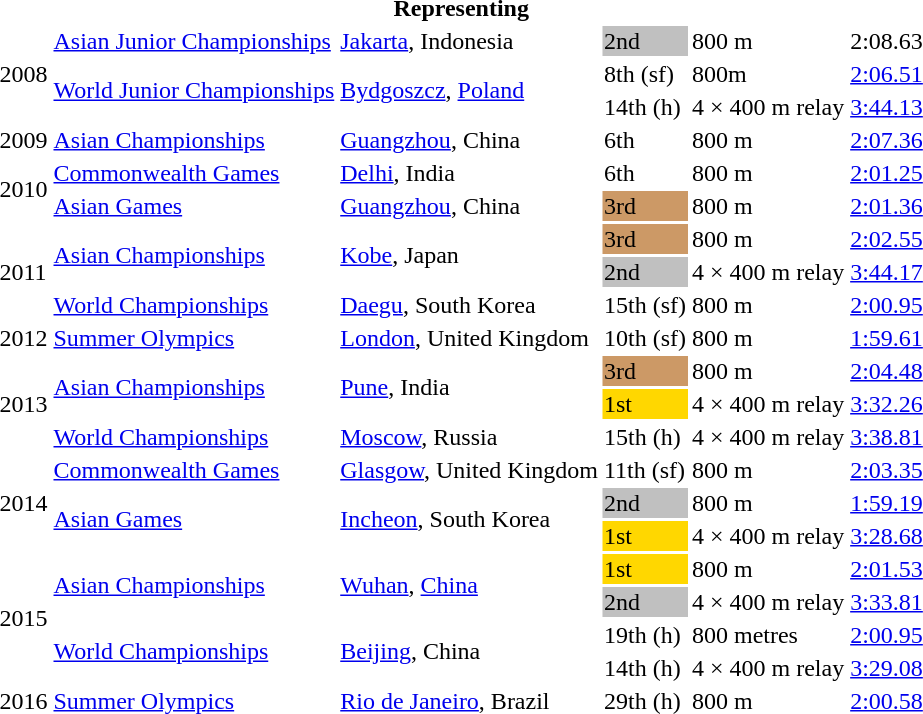<table>
<tr>
<th colspan="6">Representing </th>
</tr>
<tr>
<td rowspan=3>2008</td>
<td><a href='#'>Asian Junior Championships</a></td>
<td><a href='#'>Jakarta</a>, Indonesia</td>
<td style="background:silver;">2nd</td>
<td>800 m</td>
<td>2:08.63</td>
</tr>
<tr>
<td rowspan=2><a href='#'>World Junior Championships</a></td>
<td rowspan=2><a href='#'>Bydgoszcz</a>, <a href='#'>Poland</a></td>
<td>8th (sf)</td>
<td>800m</td>
<td><a href='#'>2:06.51</a></td>
</tr>
<tr>
<td>14th (h)</td>
<td>4 × 400 m relay</td>
<td><a href='#'>3:44.13</a></td>
</tr>
<tr>
<td>2009</td>
<td><a href='#'>Asian Championships</a></td>
<td><a href='#'>Guangzhou</a>, China</td>
<td>6th</td>
<td>800 m</td>
<td><a href='#'>2:07.36</a></td>
</tr>
<tr>
<td rowspan=2>2010</td>
<td><a href='#'>Commonwealth Games</a></td>
<td><a href='#'>Delhi</a>, India</td>
<td>6th</td>
<td>800 m</td>
<td><a href='#'>2:01.25</a></td>
</tr>
<tr>
<td><a href='#'>Asian Games</a></td>
<td><a href='#'>Guangzhou</a>, China</td>
<td style="background:#c96;">3rd</td>
<td>800 m</td>
<td><a href='#'>2:01.36</a></td>
</tr>
<tr>
<td rowspan=3>2011</td>
<td rowspan=2><a href='#'>Asian Championships</a></td>
<td rowspan=2><a href='#'>Kobe</a>, Japan</td>
<td style="background:#c96;">3rd</td>
<td>800 m</td>
<td><a href='#'>2:02.55</a></td>
</tr>
<tr>
<td style="background:silver;">2nd</td>
<td>4 × 400 m relay</td>
<td><a href='#'>3:44.17</a></td>
</tr>
<tr>
<td><a href='#'>World Championships</a></td>
<td><a href='#'>Daegu</a>, South Korea</td>
<td>15th (sf)</td>
<td>800 m</td>
<td><a href='#'>2:00.95</a></td>
</tr>
<tr>
<td>2012</td>
<td><a href='#'>Summer Olympics</a></td>
<td><a href='#'>London</a>, United Kingdom</td>
<td>10th (sf)</td>
<td>800 m</td>
<td><a href='#'>1:59.61</a></td>
</tr>
<tr>
<td rowspan=3>2013</td>
<td rowspan=2><a href='#'>Asian Championships</a></td>
<td rowspan=2><a href='#'>Pune</a>, India</td>
<td style="background:#c96;">3rd</td>
<td>800 m</td>
<td><a href='#'>2:04.48</a></td>
</tr>
<tr>
<td style="background:gold;">1st</td>
<td>4 × 400 m relay</td>
<td><a href='#'>3:32.26</a></td>
</tr>
<tr>
<td><a href='#'>World Championships</a></td>
<td><a href='#'>Moscow</a>, Russia</td>
<td>15th (h)</td>
<td>4 × 400 m relay</td>
<td><a href='#'>3:38.81</a></td>
</tr>
<tr>
<td rowspan=3>2014</td>
<td><a href='#'>Commonwealth Games</a></td>
<td><a href='#'>Glasgow</a>, United Kingdom</td>
<td>11th (sf)</td>
<td>800 m</td>
<td><a href='#'>2:03.35</a></td>
</tr>
<tr>
<td rowspan=2><a href='#'>Asian Games</a></td>
<td rowspan=2><a href='#'>Incheon</a>, South Korea</td>
<td style="background:silver;">2nd</td>
<td>800 m</td>
<td><a href='#'>1:59.19</a></td>
</tr>
<tr>
<td style="background:gold;">1st</td>
<td>4 × 400 m relay</td>
<td><a href='#'>3:28.68</a> </td>
</tr>
<tr>
<td rowspan=4>2015</td>
<td rowspan=2><a href='#'>Asian Championships</a></td>
<td rowspan=2><a href='#'>Wuhan</a>, <a href='#'>China</a></td>
<td style="background:gold;">1st</td>
<td>800 m</td>
<td><a href='#'>2:01.53</a></td>
</tr>
<tr>
<td style="background:silver;">2nd</td>
<td>4 × 400 m relay</td>
<td><a href='#'>3:33.81</a></td>
</tr>
<tr>
<td rowspan=2><a href='#'>World Championships</a></td>
<td rowspan=2><a href='#'>Beijing</a>, China</td>
<td>19th (h)</td>
<td>800 metres</td>
<td><a href='#'>2:00.95</a></td>
</tr>
<tr>
<td>14th (h)</td>
<td>4 × 400 m relay</td>
<td><a href='#'>3:29.08</a></td>
</tr>
<tr>
<td>2016</td>
<td><a href='#'>Summer Olympics</a></td>
<td><a href='#'>Rio de Janeiro</a>, Brazil</td>
<td>29th (h)</td>
<td>800 m</td>
<td><a href='#'>2:00.58</a></td>
</tr>
</table>
